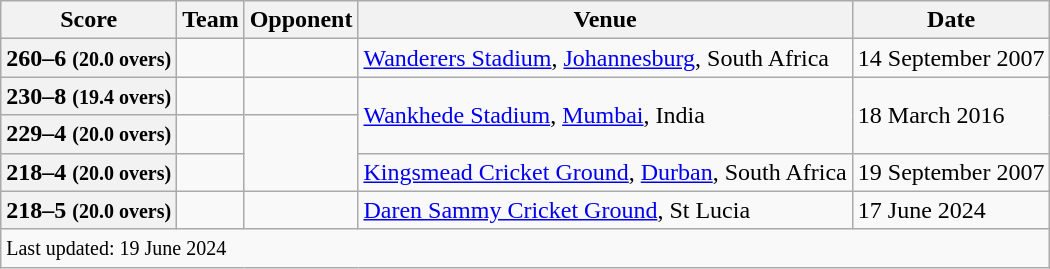<table class="wikitable sortable">
<tr>
<th>Score</th>
<th>Team</th>
<th>Opponent</th>
<th>Venue</th>
<th>Date</th>
</tr>
<tr>
<th>260–6 <small>(20.0 overs)</small></th>
<td></td>
<td></td>
<td><a href='#'>Wanderers Stadium</a>, <a href='#'>Johannesburg</a>, South Africa</td>
<td>14 September 2007</td>
</tr>
<tr>
<th>230–8 <small>(19.4 overs)</small></th>
<td></td>
<td></td>
<td rowspan=2><a href='#'>Wankhede Stadium</a>, <a href='#'>Mumbai</a>, India</td>
<td rowspan=2>18 March 2016</td>
</tr>
<tr>
<th>229–4 <small>(20.0 overs)</small></th>
<td></td>
<td rowspan=2></td>
</tr>
<tr>
<th>218–4 <small>(20.0 overs)</small></th>
<td></td>
<td><a href='#'>Kingsmead Cricket Ground</a>, <a href='#'>Durban</a>, South Africa</td>
<td>19 September 2007</td>
</tr>
<tr>
<th>218–5 <small>(20.0 overs)</small></th>
<td></td>
<td></td>
<td><a href='#'>Daren Sammy Cricket Ground</a>, St Lucia</td>
<td>17 June 2024</td>
</tr>
<tr>
<td colspan="6"><small>Last updated: 19 June 2024</small></td>
</tr>
</table>
